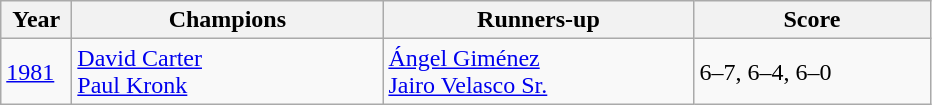<table class="wikitable">
<tr>
<th style="width:40px">Year</th>
<th style="width:200px">Champions</th>
<th style="width:200px">Runners-up</th>
<th style="width:150px" class="unsortable">Score</th>
</tr>
<tr>
<td><a href='#'>1981</a></td>
<td> <a href='#'>David Carter</a><br> <a href='#'>Paul Kronk</a></td>
<td> <a href='#'>Ángel Giménez</a><br> <a href='#'>Jairo Velasco Sr.</a></td>
<td>6–7, 6–4, 6–0</td>
</tr>
</table>
